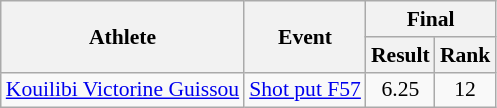<table class=wikitable style="font-size:90%">
<tr>
<th rowspan="2">Athlete</th>
<th rowspan="2">Event</th>
<th colspan="2">Final</th>
</tr>
<tr>
<th>Result</th>
<th>Rank</th>
</tr>
<tr align=center>
<td align=left><a href='#'>Kouilibi Victorine Guissou</a></td>
<td align=left><a href='#'>Shot put F57</a></td>
<td>6.25</td>
<td>12</td>
</tr>
</table>
